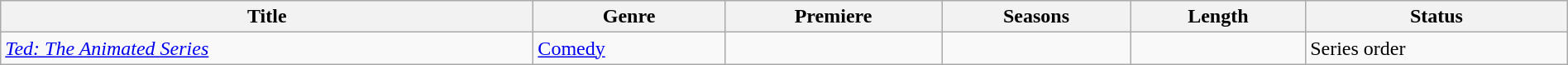<table class="wikitable sortable" style="width:100%;">
<tr>
<th>Title</th>
<th>Genre</th>
<th>Premiere</th>
<th>Seasons</th>
<th>Length</th>
<th>Status</th>
</tr>
<tr>
<td><em><a href='#'>Ted: The Animated Series</a></em></td>
<td><a href='#'>Comedy</a></td>
<td></td>
<td></td>
<td></td>
<td>Series order</td>
</tr>
</table>
